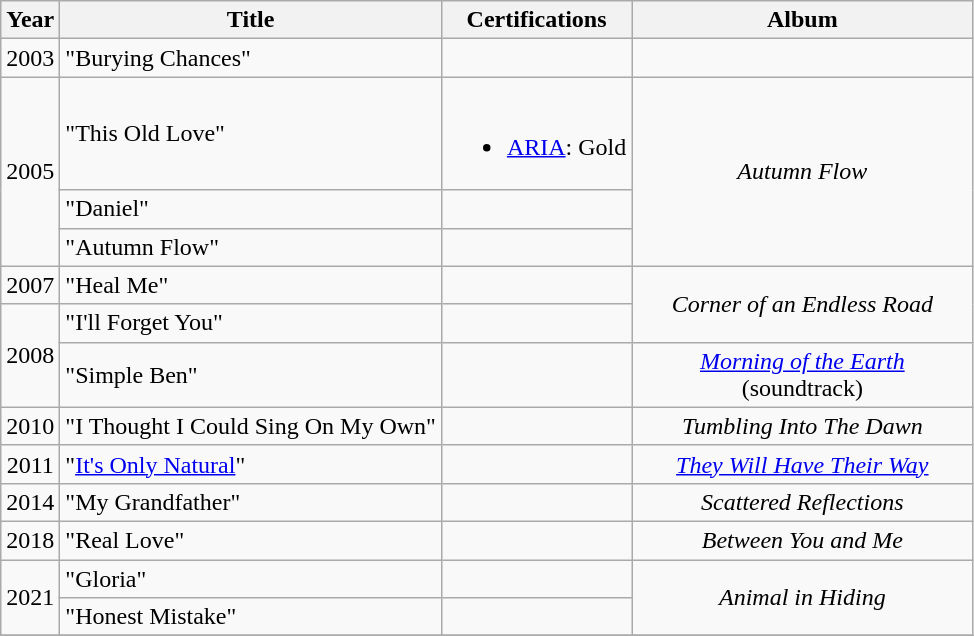<table class="wikitable" style="text-align:center;">
<tr>
<th scope="col">Year</th>
<th scope="col">Title</th>
<th scope="col">Certifications</th>
<th scope="col" width="220">Album</th>
</tr>
<tr>
<td>2003</td>
<td align="left">"Burying Chances"</td>
<td></td>
<td></td>
</tr>
<tr>
<td rowspan="3">2005</td>
<td align="left">"This Old Love"</td>
<td><br><ul><li><a href='#'>ARIA</a>: Gold</li></ul></td>
<td rowspan="3"><em>Autumn Flow</em></td>
</tr>
<tr>
<td align="left">"Daniel"</td>
<td></td>
</tr>
<tr>
<td align="left">"Autumn Flow"</td>
<td></td>
</tr>
<tr>
<td>2007</td>
<td align="left">"Heal Me"</td>
<td></td>
<td rowspan="2"><em>Corner of an Endless Road</em></td>
</tr>
<tr>
<td rowspan="2">2008</td>
<td align="left">"I'll Forget You" </td>
<td></td>
</tr>
<tr>
<td align="left">"Simple Ben" </td>
<td></td>
<td><em><a href='#'>Morning of the Earth</a></em> (soundtrack)</td>
</tr>
<tr>
<td>2010</td>
<td align="left">"I Thought I Could Sing On My Own"</td>
<td></td>
<td><em>Tumbling Into The Dawn</em></td>
</tr>
<tr>
<td>2011</td>
<td align="left">"<a href='#'>It's Only Natural</a>" </td>
<td></td>
<td><em><a href='#'>They Will Have Their Way</a></em></td>
</tr>
<tr>
<td>2014</td>
<td align="left">"My Grandfather"</td>
<td></td>
<td><em>Scattered Reflections</em></td>
</tr>
<tr>
<td>2018</td>
<td align="left">"Real Love"</td>
<td></td>
<td><em>Between You and Me</em></td>
</tr>
<tr>
<td rowspan="2">2021</td>
<td align="left">"Gloria" </td>
<td></td>
<td rowspan="2"><em>Animal in Hiding</em></td>
</tr>
<tr>
<td align="left">"Honest Mistake" </td>
<td></td>
</tr>
<tr>
</tr>
</table>
